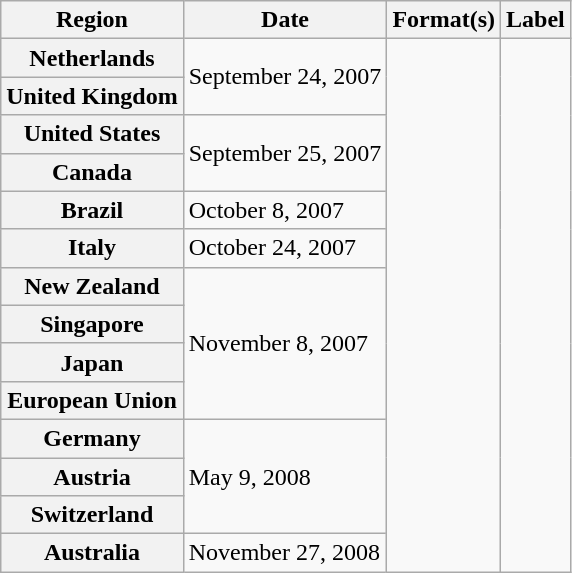<table class="wikitable plainrowheaders">
<tr>
<th scope="col">Region</th>
<th scope="col">Date</th>
<th scope="col">Format(s)</th>
<th scope="col">Label</th>
</tr>
<tr>
<th scope="row">Netherlands</th>
<td rowspan="2">September 24, 2007</td>
<td rowspan="14"></td>
<td rowspan="14"></td>
</tr>
<tr>
<th scope="row">United Kingdom</th>
</tr>
<tr>
<th scope="row">United States</th>
<td rowspan="2">September 25, 2007</td>
</tr>
<tr>
<th scope="row">Canada</th>
</tr>
<tr>
<th scope="row">Brazil</th>
<td>October 8, 2007</td>
</tr>
<tr>
<th scope="row">Italy</th>
<td>October 24, 2007</td>
</tr>
<tr>
<th scope="row">New Zealand</th>
<td rowspan="4">November 8, 2007</td>
</tr>
<tr>
<th scope="row">Singapore</th>
</tr>
<tr>
<th scope="row">Japan</th>
</tr>
<tr>
<th scope="row">European Union</th>
</tr>
<tr>
<th scope="row">Germany</th>
<td rowspan="3">May 9, 2008</td>
</tr>
<tr>
<th scope="row">Austria</th>
</tr>
<tr>
<th scope="row">Switzerland</th>
</tr>
<tr>
<th scope="row">Australia</th>
<td>November 27, 2008</td>
</tr>
</table>
